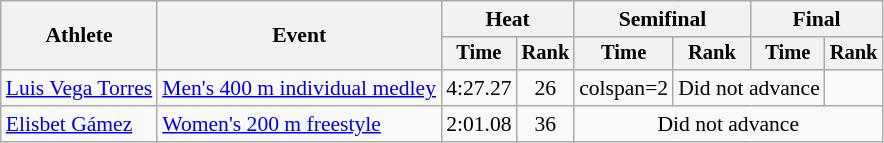<table class=wikitable style="font-size:90%">
<tr>
<th rowspan="2">Athlete</th>
<th rowspan="2">Event</th>
<th colspan="2">Heat</th>
<th colspan="2">Semifinal</th>
<th colspan="2">Final</th>
</tr>
<tr style="font-size:95%">
<th>Time</th>
<th>Rank</th>
<th>Time</th>
<th>Rank</th>
<th>Time</th>
<th>Rank</th>
</tr>
<tr align=center>
<td align=left><a href='#'>Luis Vega Torres</a></td>
<td align=left><a href='#'>Men's 400 m individual medley</a></td>
<td>4:27.27</td>
<td>26</td>
<td>colspan=2 </td>
<td colspan=2>Did not advance</td>
</tr>
<tr align=center>
<td align=left><a href='#'>Elisbet Gámez</a></td>
<td align=left><a href='#'>Women's 200 m freestyle</a></td>
<td>2:01.08</td>
<td>36</td>
<td colspan=4>Did not advance</td>
</tr>
</table>
